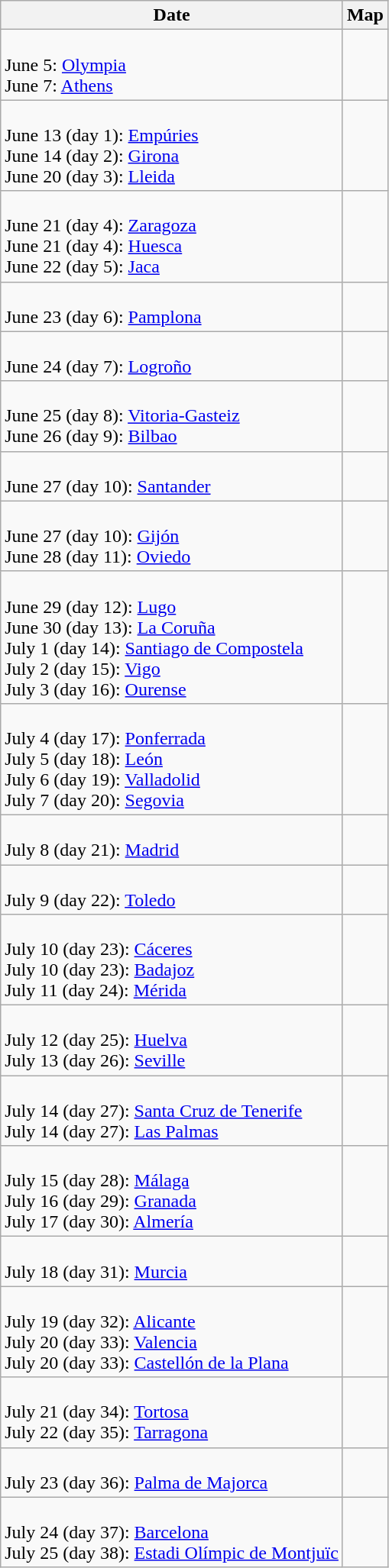<table class="wikitable">
<tr>
<th>Date</th>
<th>Map</th>
</tr>
<tr>
<td><br>June 5: <a href='#'>Olympia</a><br>
June 7: <a href='#'>Athens</a></td>
<td></td>
</tr>
<tr>
<td><br>June 13 (day 1): <a href='#'>Empúries</a><br>
June 14 (day 2): <a href='#'>Girona</a><br>
June 20 (day 3): <a href='#'>Lleida</a></td>
<td></td>
</tr>
<tr>
<td><br>June 21 (day 4): <a href='#'>Zaragoza</a><br>
June 21 (day 4): <a href='#'>Huesca</a><br>
June 22 (day 5): <a href='#'>Jaca</a></td>
<td></td>
</tr>
<tr>
<td><br>June 23 (day 6): <a href='#'>Pamplona</a></td>
<td></td>
</tr>
<tr>
<td><br>June 24 (day 7): <a href='#'>Logroño</a></td>
<td></td>
</tr>
<tr>
<td><br>June 25 (day 8): <a href='#'>Vitoria-Gasteiz</a><br>
June 26 (day 9): <a href='#'>Bilbao</a></td>
<td></td>
</tr>
<tr>
<td><br>June 27 (day 10): <a href='#'>Santander</a></td>
<td></td>
</tr>
<tr>
<td><br>June 27 (day 10): <a href='#'>Gijón</a><br>
June 28 (day 11): <a href='#'>Oviedo</a></td>
<td></td>
</tr>
<tr>
<td><br>June 29 (day 12): <a href='#'>Lugo</a><br>
June 30 (day 13): <a href='#'>La Coruña</a><br>
July 1 (day 14): <a href='#'>Santiago de Compostela</a><br>
July 2 (day 15): <a href='#'>Vigo</a><br>
July 3 (day 16): <a href='#'>Ourense</a></td>
<td></td>
</tr>
<tr>
<td><br>July 4 (day 17): <a href='#'>Ponferrada</a><br>
July 5 (day 18): <a href='#'>León</a><br>
July 6 (day 19): <a href='#'>Valladolid</a><br>
July 7 (day 20): <a href='#'>Segovia</a></td>
<td></td>
</tr>
<tr>
<td><br>July 8 (day 21): <a href='#'>Madrid</a></td>
<td></td>
</tr>
<tr>
<td><br>July 9 (day 22): <a href='#'>Toledo</a></td>
<td></td>
</tr>
<tr>
<td><br>July 10 (day 23): <a href='#'>Cáceres</a><br>
July 10 (day 23): <a href='#'>Badajoz</a><br>
July 11 (day 24): <a href='#'>Mérida</a></td>
<td></td>
</tr>
<tr>
<td><br>July 12 (day 25): <a href='#'>Huelva</a><br>
July 13 (day 26): <a href='#'>Seville</a></td>
<td></td>
</tr>
<tr>
<td><br>July 14 (day 27): <a href='#'>Santa Cruz de Tenerife</a><br>
July 14 (day 27): <a href='#'>Las Palmas</a></td>
<td></td>
</tr>
<tr>
<td><br>July 15 (day 28): <a href='#'>Málaga</a><br>
July 16 (day 29): <a href='#'>Granada</a><br>
July 17 (day 30): <a href='#'>Almería</a></td>
<td></td>
</tr>
<tr>
<td><br>July 18 (day 31): <a href='#'>Murcia</a></td>
<td></td>
</tr>
<tr>
<td><br>July 19 (day 32): <a href='#'>Alicante</a><br>
July 20 (day 33): <a href='#'>Valencia</a><br>
July 20 (day 33): <a href='#'>Castellón de la Plana</a></td>
<td></td>
</tr>
<tr>
<td><br>July 21 (day 34): <a href='#'>Tortosa</a><br>
July 22 (day 35): <a href='#'>Tarragona</a></td>
<td></td>
</tr>
<tr>
<td><br>July 23 (day 36): <a href='#'>Palma de Majorca</a></td>
<td></td>
</tr>
<tr>
<td><br>July 24 (day 37): <a href='#'>Barcelona</a><br>
July 25 (day 38): <a href='#'>Estadi Olímpic de Montjuïc</a></td>
<td></td>
</tr>
</table>
